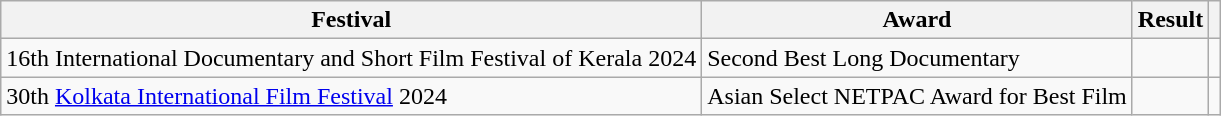<table class="wikitable sortable">
<tr>
<th>Festival</th>
<th>Award</th>
<th>Result</th>
<th></th>
</tr>
<tr>
<td>16th International Documentary and Short Film Festival of Kerala 2024</td>
<td>Second Best Long Documentary</td>
<td></td>
<td></td>
</tr>
<tr>
<td>30th <a href='#'>Kolkata International Film Festival</a> 2024</td>
<td>Asian Select NETPAC Award for Best Film</td>
<td></td>
<td></td>
</tr>
</table>
